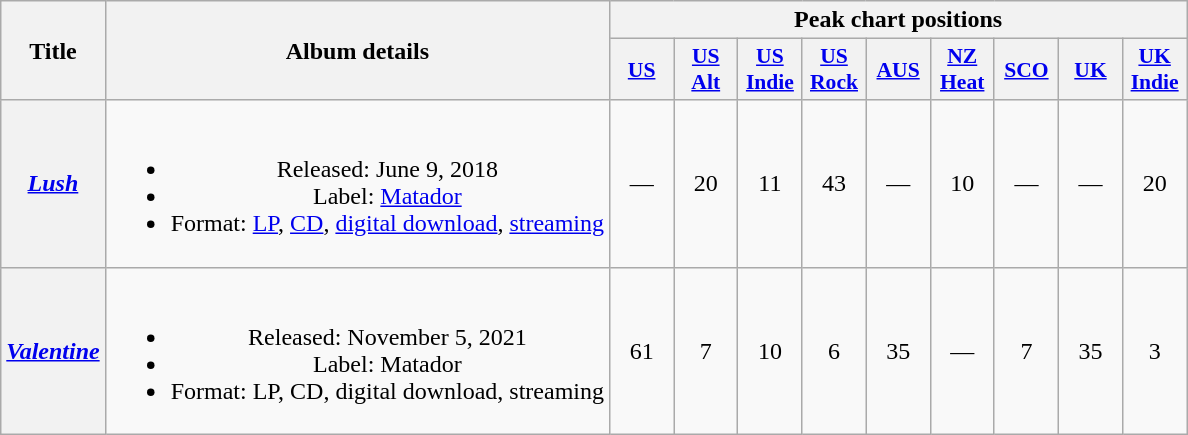<table class="wikitable plainrowheaders" style="text-align:center">
<tr>
<th scope="col" rowspan="2">Title</th>
<th scope="col" rowspan="2">Album details</th>
<th colspan="9">Peak chart positions</th>
</tr>
<tr>
<th scope="col" style="width:2.5em;font-size:90%;"><a href='#'>US</a><br></th>
<th scope="col" style="width:2.5em;font-size:90%;"><a href='#'>US<br>Alt</a><br></th>
<th scope="col" style="width:2.5em;font-size:90%;"><a href='#'>US<br>Indie</a><br></th>
<th scope="col" style="width:2.5em;font-size:90%;"><a href='#'>US<br>Rock</a><br></th>
<th scope="col" style="width:2.5em;font-size:90%;"><a href='#'>AUS</a><br></th>
<th scope="col" style="width:2.5em;font-size:90%;"><a href='#'>NZ<br>Heat</a><br></th>
<th scope="col" style="width:2.5em;font-size:90%;"><a href='#'>SCO</a><br></th>
<th scope="col" style="width:2.5em;font-size:90%;"><a href='#'>UK</a><br></th>
<th scope="col" style="width:2.5em;font-size:90%;"><a href='#'>UK<br>Indie</a><br></th>
</tr>
<tr>
<th scope="row"><em><a href='#'>Lush</a></em></th>
<td><br><ul><li>Released: June 9, 2018</li><li>Label: <a href='#'>Matador</a></li><li>Format: <a href='#'>LP</a>, <a href='#'>CD</a>, <a href='#'>digital download</a>, <a href='#'>streaming</a></li></ul></td>
<td>—</td>
<td>20</td>
<td>11</td>
<td>43</td>
<td>—</td>
<td>10</td>
<td>—</td>
<td>—</td>
<td>20</td>
</tr>
<tr>
<th scope="row"><em><a href='#'>Valentine</a></em></th>
<td><br><ul><li>Released: November 5, 2021</li><li>Label: Matador</li><li>Format: LP, CD, digital download, streaming</li></ul></td>
<td>61</td>
<td>7</td>
<td>10</td>
<td>6</td>
<td>35</td>
<td>—</td>
<td>7</td>
<td>35</td>
<td>3</td>
</tr>
</table>
